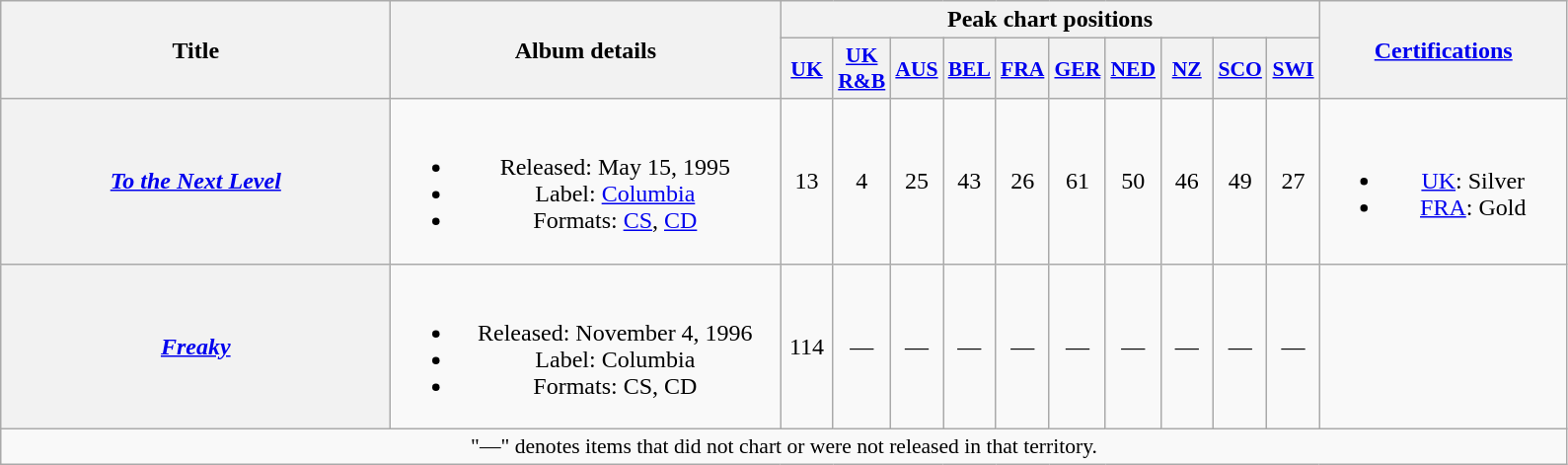<table class="wikitable plainrowheaders" style="text-align:center;">
<tr>
<th scope="col" rowspan="2" style="width:16em;">Title</th>
<th scope="col" rowspan="2" style="width:16em;">Album details</th>
<th scope="col" colspan="10">Peak chart positions</th>
<th rowspan="2" style="width:10em;"><a href='#'>Certifications</a></th>
</tr>
<tr>
<th style="width:2em;font-size:90%;"><a href='#'>UK</a><br></th>
<th style="width:2em;font-size:90%;"><a href='#'>UK<br>R&B</a><br></th>
<th style="width:2em;font-size:90%;"><a href='#'>AUS</a><br></th>
<th style="width:2em;font-size:90%;"><a href='#'>BEL</a><br></th>
<th style="width:2em;font-size:90%;"><a href='#'>FRA</a><br></th>
<th style="width:2em;font-size:90%;"><a href='#'>GER</a><br></th>
<th style="width:2em;font-size:90%;"><a href='#'>NED</a><br></th>
<th style="width:2em;font-size:90%;"><a href='#'>NZ</a><br></th>
<th style="width:2em;font-size:90%;"><a href='#'>SCO</a><br></th>
<th style="width:2em;font-size:90%;"><a href='#'>SWI</a><br></th>
</tr>
<tr>
<th scope="row"><em><a href='#'>To the Next Level</a></em></th>
<td><br><ul><li>Released:  May 15, 1995</li><li>Label: <a href='#'>Columbia</a></li><li>Formats: <a href='#'>CS</a>, <a href='#'>CD</a></li></ul></td>
<td>13</td>
<td>4</td>
<td>25</td>
<td>43</td>
<td>26</td>
<td>61</td>
<td>50</td>
<td>46</td>
<td>49</td>
<td>27</td>
<td><br><ul><li><a href='#'>UK</a>: Silver</li><li><a href='#'>FRA</a>: Gold</li></ul></td>
</tr>
<tr>
<th scope="row"><em><a href='#'>Freaky</a></em></th>
<td><br><ul><li>Released: November 4, 1996</li><li>Label: Columbia</li><li>Formats: CS, CD</li></ul></td>
<td>114</td>
<td>—</td>
<td>—</td>
<td>—</td>
<td>—</td>
<td>—</td>
<td>—</td>
<td>—</td>
<td>—</td>
<td>—</td>
<td></td>
</tr>
<tr>
<td align="center" colspan="15" style="font-size:90%">"—" denotes items that did not chart or were not released in that territory.</td>
</tr>
</table>
